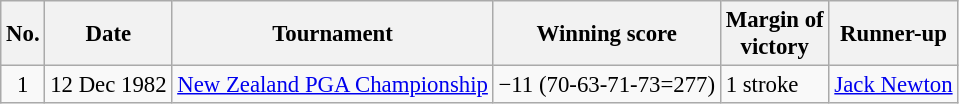<table class="wikitable" style="font-size:95%;">
<tr>
<th>No.</th>
<th>Date</th>
<th>Tournament</th>
<th>Winning score</th>
<th>Margin of<br>victory</th>
<th>Runner-up</th>
</tr>
<tr>
<td align=center>1</td>
<td align=right>12 Dec 1982</td>
<td><a href='#'>New Zealand PGA Championship</a></td>
<td>−11 (70-63-71-73=277)</td>
<td>1 stroke</td>
<td> <a href='#'>Jack Newton</a></td>
</tr>
</table>
